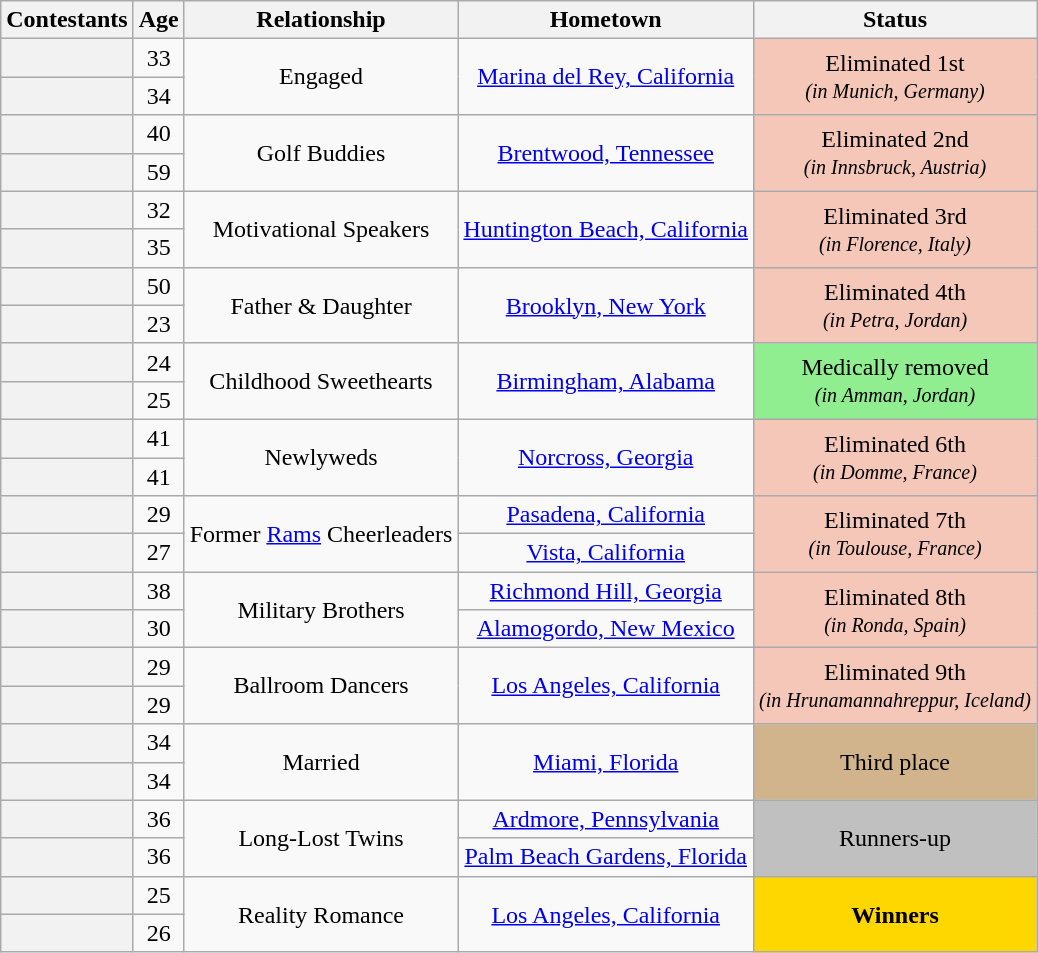<table class="wikitable sortable" style="text-align:center;">
<tr>
<th scope="col">Contestants</th>
<th scope="col">Age</th>
<th scope="col" class="unsortable">Relationship</th>
<th class="unsortable" scope="col">Hometown</th>
<th scope="col">Status</th>
</tr>
<tr>
<th scope="row"></th>
<td>33</td>
<td rowspan="2">Engaged</td>
<td rowspan="2"><a href='#'>Marina del Rey, California</a></td>
<td rowspan="2" style="background:#f4c7b8">Eliminated 1st<br><small><em>(in Munich, Germany)</em></small></td>
</tr>
<tr>
<th scope="row"></th>
<td>34</td>
</tr>
<tr>
<th scope="row"></th>
<td>40</td>
<td rowspan="2">Golf Buddies</td>
<td rowspan="2"><a href='#'>Brentwood, Tennessee</a></td>
<td rowspan="2" style="background:#f4c7b8">Eliminated 2nd<br><small><em>(in Innsbruck, Austria)</em></small></td>
</tr>
<tr>
<th scope="row"></th>
<td>59</td>
</tr>
<tr>
<th scope="row"></th>
<td>32</td>
<td rowspan="2">Motivational Speakers</td>
<td rowspan="2"><a href='#'>Huntington Beach, California</a></td>
<td rowspan="2" style="background:#f4c7b8">Eliminated 3rd<br><small><em>(in Florence, Italy)</em></small></td>
</tr>
<tr>
<th scope="row"></th>
<td>35</td>
</tr>
<tr>
<th scope="row"></th>
<td>50</td>
<td rowspan="2">Father & Daughter</td>
<td rowspan="2"><a href='#'>Brooklyn, New York</a></td>
<td rowspan="2" style="background:#f4c7b8">Eliminated 4th<br><small><em>(in Petra, Jordan)</em></small></td>
</tr>
<tr>
<th scope="row"></th>
<td>23</td>
</tr>
<tr>
<th scope="row"></th>
<td>24</td>
<td rowspan="2">Childhood Sweethearts</td>
<td rowspan="2"><a href='#'>Birmingham, Alabama</a></td>
<td rowspan="2" bgcolor="lightgreen">Medically removed<br><small><em>(in Amman, Jordan)</em></small></td>
</tr>
<tr>
<th scope="row"></th>
<td>25</td>
</tr>
<tr>
<th scope="row"></th>
<td>41</td>
<td rowspan="2">Newlyweds</td>
<td rowspan="2"><a href='#'>Norcross, Georgia</a></td>
<td rowspan="2" style="background:#f4c7b8">Eliminated 6th<br><small><em>(in Domme, France)</em></small></td>
</tr>
<tr>
<th scope="row"></th>
<td>41</td>
</tr>
<tr>
<th scope="row"></th>
<td>29</td>
<td rowspan="2">Former <a href='#'>Rams</a> Cheerleaders</td>
<td><a href='#'>Pasadena, California</a></td>
<td rowspan="2" style="background:#f4c7b8">Eliminated 7th<br><small><em>(in Toulouse, France)</em></small></td>
</tr>
<tr>
<th scope="row"></th>
<td>27</td>
<td><a href='#'>Vista, California</a></td>
</tr>
<tr>
<th scope="row"></th>
<td>38</td>
<td rowspan="2">Military Brothers</td>
<td><a href='#'>Richmond Hill, Georgia</a></td>
<td rowspan="2" style="background:#f4c7b8">Eliminated 8th<br><small><em>(in Ronda, Spain)</em></small></td>
</tr>
<tr>
<th scope="row"></th>
<td>30</td>
<td><a href='#'>Alamogordo, New Mexico</a></td>
</tr>
<tr>
<th scope="row"></th>
<td>29</td>
<td rowspan="2">Ballroom Dancers</td>
<td rowspan="2"><a href='#'>Los Angeles, California</a></td>
<td rowspan="2" style="background:#f4c7b8">Eliminated 9th<br><small><em>(in Hrunamannahreppur, Iceland)</em></small></td>
</tr>
<tr>
<th scope="row"></th>
<td>29</td>
</tr>
<tr>
<th scope="row"></th>
<td>34</td>
<td rowspan="2">Married</td>
<td rowspan="2"><a href='#'>Miami, Florida</a></td>
<td rowspan="2" bgcolor="tan">Third place</td>
</tr>
<tr>
<th scope="row"></th>
<td>34</td>
</tr>
<tr>
<th scope="row"></th>
<td>36</td>
<td rowspan="2">Long-Lost Twins</td>
<td><a href='#'>Ardmore, Pennsylvania</a></td>
<td rowspan="2" bgcolor="silver">Runners-up</td>
</tr>
<tr>
<th scope="row"></th>
<td>36</td>
<td><a href='#'>Palm Beach Gardens, Florida</a></td>
</tr>
<tr>
<th scope="row"></th>
<td>25</td>
<td rowspan="2">Reality Romance</td>
<td rowspan="2"><a href='#'>Los Angeles, California</a></td>
<td rowspan="2" bgcolor="gold"><strong>Winners</strong></td>
</tr>
<tr>
<th scope="row"></th>
<td>26</td>
</tr>
</table>
